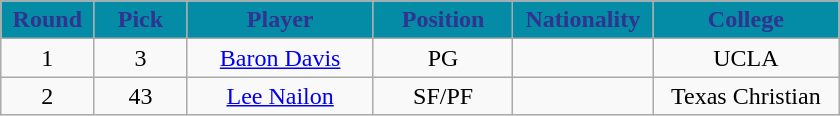<table class="wikitable sortable sortable">
<tr>
<th style="background:#048BA6; color:#323290" width="10%">Round</th>
<th style="background:#048BA6; color:#323290" width="10%">Pick</th>
<th style="background:#048BA6; color:#323290" width="20%">Player</th>
<th style="background:#048BA6; color:#323290" width="15%">Position</th>
<th style="background:#048BA6; color:#323290" width="15%">Nationality</th>
<th style="background:#048BA6; color:#323290" width="20%">College</th>
</tr>
<tr style="text-align: center">
<td>1</td>
<td>3</td>
<td><a href='#'>Baron Davis</a></td>
<td>PG</td>
<td></td>
<td>UCLA</td>
</tr>
<tr style="text-align: center">
<td>2</td>
<td>43</td>
<td><a href='#'>Lee Nailon</a></td>
<td>SF/PF</td>
<td></td>
<td>Texas Christian</td>
</tr>
</table>
